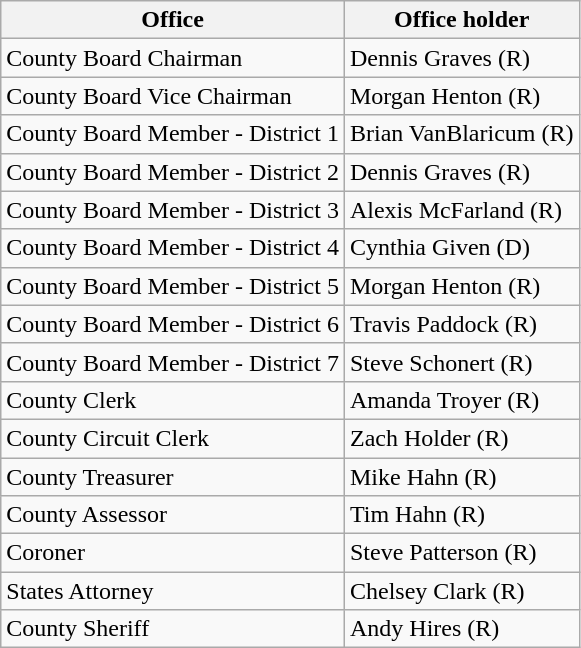<table class="wikitable sortable">
<tr>
<th>Office</th>
<th>Office holder</th>
</tr>
<tr>
<td>County Board Chairman</td>
<td>Dennis Graves (R)</td>
</tr>
<tr>
<td>County Board Vice Chairman</td>
<td>Morgan Henton (R)</td>
</tr>
<tr>
<td>County Board Member - District 1</td>
<td>Brian VanBlaricum (R)</td>
</tr>
<tr>
<td>County Board Member - District 2</td>
<td>Dennis Graves (R)</td>
</tr>
<tr>
<td>County Board Member - District 3</td>
<td>Alexis McFarland (R)</td>
</tr>
<tr>
<td>County Board Member - District 4</td>
<td>Cynthia Given (D)</td>
</tr>
<tr>
<td>County Board Member - District 5</td>
<td>Morgan Henton (R)</td>
</tr>
<tr>
<td>County Board Member - District 6</td>
<td>Travis Paddock (R)</td>
</tr>
<tr>
<td>County Board Member - District 7</td>
<td>Steve Schonert (R)</td>
</tr>
<tr>
<td>County Clerk</td>
<td>Amanda Troyer (R)</td>
</tr>
<tr>
<td>County Circuit Clerk</td>
<td>Zach Holder (R)</td>
</tr>
<tr>
<td>County Treasurer</td>
<td>Mike Hahn (R)</td>
</tr>
<tr>
<td>County Assessor</td>
<td>Tim Hahn (R)</td>
</tr>
<tr>
<td>Coroner</td>
<td>Steve Patterson (R)</td>
</tr>
<tr>
<td>States Attorney</td>
<td>Chelsey Clark (R)</td>
</tr>
<tr>
<td>County Sheriff</td>
<td>Andy Hires (R)</td>
</tr>
</table>
